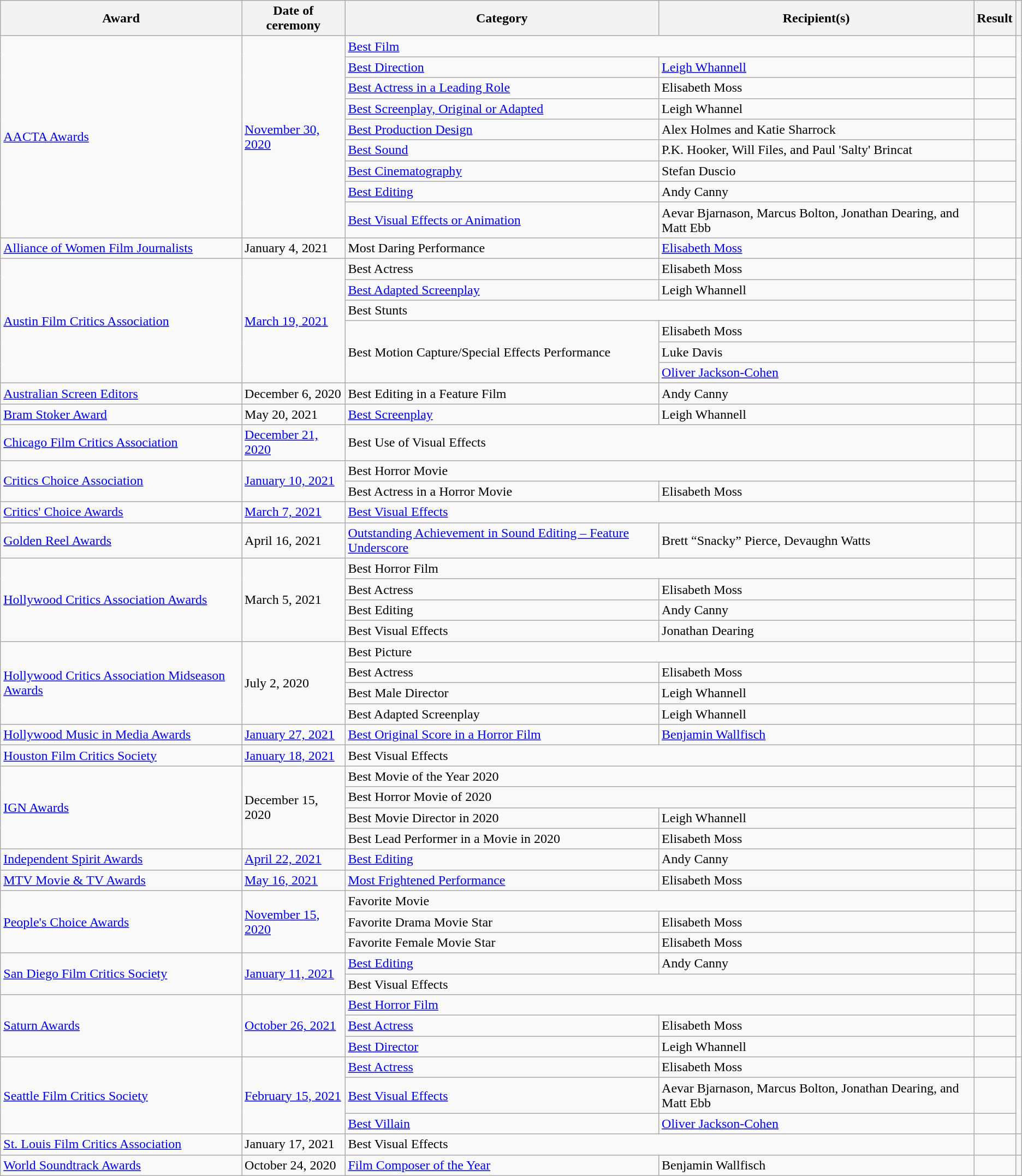<table class="wikitable sortable plainrowheaders">
<tr>
<th scope="col">Award</th>
<th scope="col">Date of ceremony</th>
<th scope="col">Category</th>
<th scope="col">Recipient(s)</th>
<th scope="col">Result</th>
<th scope="col" class="unsortable"></th>
</tr>
<tr>
<td rowspan="9"><a href='#'>AACTA Awards</a></td>
<td rowspan="9"><a href='#'>November 30, 2020</a></td>
<td colspan="2"><a href='#'>Best Film</a></td>
<td></td>
<td rowspan="9" align="center"></td>
</tr>
<tr>
<td><a href='#'>Best Direction</a></td>
<td><a href='#'>Leigh Whannell</a></td>
<td></td>
</tr>
<tr>
<td><a href='#'>Best Actress in a Leading Role</a></td>
<td>Elisabeth Moss</td>
<td></td>
</tr>
<tr>
<td><a href='#'>Best Screenplay, Original or Adapted</a></td>
<td>Leigh Whannel</td>
<td></td>
</tr>
<tr>
<td><a href='#'>Best Production Design</a></td>
<td>Alex Holmes and Katie Sharrock</td>
<td></td>
</tr>
<tr>
<td><a href='#'>Best Sound</a></td>
<td>P.K. Hooker, Will Files, and Paul 'Salty' Brincat</td>
<td></td>
</tr>
<tr>
<td><a href='#'>Best Cinematography</a></td>
<td>Stefan Duscio</td>
<td></td>
</tr>
<tr>
<td><a href='#'>Best Editing</a></td>
<td>Andy Canny</td>
<td></td>
</tr>
<tr>
<td><a href='#'>Best Visual Effects or Animation</a></td>
<td>Aevar Bjarnason, Marcus Bolton, Jonathan Dearing, and Matt Ebb</td>
<td></td>
</tr>
<tr>
<td><a href='#'>Alliance of Women Film Journalists</a></td>
<td>January 4, 2021</td>
<td>Most Daring Performance</td>
<td><a href='#'>Elisabeth Moss</a></td>
<td></td>
<td align="center"></td>
</tr>
<tr>
<td rowspan="6"><a href='#'>Austin Film Critics Association</a></td>
<td rowspan="6"><a href='#'>March 19, 2021</a></td>
<td>Best Actress</td>
<td>Elisabeth Moss</td>
<td></td>
<td align="center" rowspan="6"></td>
</tr>
<tr>
<td><a href='#'>Best Adapted Screenplay</a></td>
<td>Leigh Whannell</td>
<td></td>
</tr>
<tr>
<td colspan="2">Best Stunts</td>
<td></td>
</tr>
<tr>
<td rowspan="3">Best Motion Capture/Special Effects Performance</td>
<td>Elisabeth Moss</td>
<td></td>
</tr>
<tr>
<td>Luke Davis</td>
<td></td>
</tr>
<tr>
<td><a href='#'>Oliver Jackson-Cohen</a></td>
<td></td>
</tr>
<tr>
<td><a href='#'>Australian Screen Editors</a></td>
<td>December 6, 2020</td>
<td>Best Editing in a Feature Film</td>
<td>Andy Canny</td>
<td></td>
<td align="center"></td>
</tr>
<tr>
<td><a href='#'>Bram Stoker Award</a></td>
<td>May 20, 2021</td>
<td><a href='#'>Best Screenplay</a></td>
<td>Leigh Whannell</td>
<td></td>
<td align="center"></td>
</tr>
<tr>
<td><a href='#'>Chicago Film Critics Association</a></td>
<td><a href='#'>December 21, 2020</a></td>
<td colspan="2">Best Use of Visual Effects</td>
<td></td>
<td align="center"></td>
</tr>
<tr>
<td rowspan="2"><a href='#'>Critics Choice Association</a></td>
<td rowspan="2"><a href='#'>January 10, 2021</a></td>
<td colspan="2">Best Horror Movie</td>
<td></td>
<td rowspan="2" align="center"></td>
</tr>
<tr>
<td>Best Actress in a Horror Movie</td>
<td>Elisabeth Moss</td>
<td></td>
</tr>
<tr>
<td><a href='#'>Critics' Choice Awards</a></td>
<td><a href='#'>March 7, 2021</a></td>
<td colspan="2"><a href='#'>Best Visual Effects</a></td>
<td></td>
<td align="center"></td>
</tr>
<tr>
<td><a href='#'>Golden Reel Awards</a></td>
<td>April 16, 2021</td>
<td><a href='#'>Outstanding Achievement in Sound Editing – Feature Underscore</a></td>
<td>Brett “Snacky” Pierce, Devaughn Watts</td>
<td></td>
<td align="center"></td>
</tr>
<tr>
<td rowspan="4"><a href='#'>Hollywood Critics Association Awards</a></td>
<td rowspan="4">March 5, 2021</td>
<td colspan="2">Best Horror Film</td>
<td></td>
<td rowspan="4" align="center"></td>
</tr>
<tr>
<td>Best Actress</td>
<td>Elisabeth Moss</td>
<td></td>
</tr>
<tr>
<td>Best Editing</td>
<td>Andy Canny</td>
<td></td>
</tr>
<tr>
<td>Best Visual Effects</td>
<td>Jonathan Dearing</td>
<td></td>
</tr>
<tr>
<td rowspan="4"><a href='#'>Hollywood Critics Association Midseason Awards</a></td>
<td rowspan="4">July 2, 2020</td>
<td colspan="2">Best Picture</td>
<td></td>
<td rowspan="4" align="center"></td>
</tr>
<tr>
<td>Best Actress</td>
<td>Elisabeth Moss</td>
<td></td>
</tr>
<tr>
<td>Best Male Director</td>
<td>Leigh Whannell</td>
<td></td>
</tr>
<tr>
<td>Best Adapted Screenplay</td>
<td>Leigh Whannell</td>
<td></td>
</tr>
<tr>
<td><a href='#'>Hollywood Music in Media Awards</a></td>
<td><a href='#'>January 27, 2021</a></td>
<td><a href='#'>Best Original Score in a Horror Film</a></td>
<td><a href='#'>Benjamin Wallfisch</a></td>
<td></td>
<td align="center"></td>
</tr>
<tr>
<td><a href='#'>Houston Film Critics Society</a></td>
<td><a href='#'>January 18, 2021</a></td>
<td colspan="2">Best Visual Effects</td>
<td></td>
<td align="center"></td>
</tr>
<tr>
<td rowspan="4"><a href='#'>IGN Awards</a></td>
<td rowspan="4">December 15, 2020</td>
<td colspan="2">Best Movie of the Year 2020</td>
<td></td>
<td rowspan="4" align="center"></td>
</tr>
<tr>
<td colspan="2">Best Horror Movie of 2020</td>
<td></td>
</tr>
<tr>
<td>Best Movie Director in 2020</td>
<td>Leigh Whannell</td>
<td></td>
</tr>
<tr>
<td>Best Lead Performer in a Movie in 2020</td>
<td>Elisabeth Moss</td>
<td></td>
</tr>
<tr>
<td><a href='#'>Independent Spirit Awards</a></td>
<td><a href='#'>April 22, 2021</a></td>
<td><a href='#'>Best Editing</a></td>
<td>Andy Canny</td>
<td></td>
<td align="center"></td>
</tr>
<tr>
<td><a href='#'>MTV Movie & TV Awards</a></td>
<td><a href='#'>May 16, 2021</a></td>
<td><a href='#'>Most Frightened Performance</a></td>
<td>Elisabeth Moss</td>
<td></td>
<td align="center"></td>
</tr>
<tr>
<td rowspan="3"><a href='#'>People's Choice Awards</a></td>
<td rowspan="3"><a href='#'>November 15, 2020</a></td>
<td colspan="2">Favorite Movie</td>
<td></td>
<td rowspan="3" align="center"></td>
</tr>
<tr>
<td>Favorite Drama Movie Star</td>
<td>Elisabeth Moss</td>
<td></td>
</tr>
<tr>
<td>Favorite Female Movie Star</td>
<td>Elisabeth Moss</td>
<td></td>
</tr>
<tr>
<td rowspan="2"><a href='#'>San Diego Film Critics Society</a></td>
<td rowspan="2"><a href='#'>January 11, 2021</a></td>
<td><a href='#'>Best Editing</a></td>
<td>Andy Canny</td>
<td></td>
<td rowspan="2" align="center"></td>
</tr>
<tr>
<td colspan="2">Best Visual Effects</td>
<td></td>
</tr>
<tr>
<td rowspan="3"><a href='#'>Saturn Awards</a></td>
<td rowspan="3"><a href='#'>October 26, 2021</a></td>
<td colspan="2"><a href='#'>Best Horror Film</a></td>
<td></td>
<td rowspan="3" align="center"></td>
</tr>
<tr>
<td><a href='#'>Best Actress</a></td>
<td>Elisabeth Moss</td>
<td></td>
</tr>
<tr>
<td><a href='#'>Best Director</a></td>
<td>Leigh Whannell</td>
<td></td>
</tr>
<tr>
<td rowspan="3"><a href='#'>Seattle Film Critics Society</a></td>
<td rowspan="3"><a href='#'>February 15, 2021</a></td>
<td><a href='#'>Best Actress</a></td>
<td>Elisabeth Moss</td>
<td></td>
<td rowspan="3" align="center"></td>
</tr>
<tr>
<td><a href='#'>Best Visual Effects</a></td>
<td>Aevar Bjarnason, Marcus Bolton, Jonathan Dearing, and Matt Ebb</td>
<td></td>
</tr>
<tr>
<td><a href='#'>Best Villain</a></td>
<td><a href='#'>Oliver Jackson-Cohen</a></td>
<td></td>
</tr>
<tr>
<td><a href='#'>St. Louis Film Critics Association</a></td>
<td>January 17, 2021</td>
<td colspan="2">Best Visual Effects</td>
<td></td>
<td align="center"></td>
</tr>
<tr>
<td><a href='#'>World Soundtrack Awards</a></td>
<td>October 24, 2020</td>
<td><a href='#'>Film Composer of the Year</a></td>
<td>Benjamin Wallfisch </td>
<td></td>
<td align="center"></td>
</tr>
</table>
